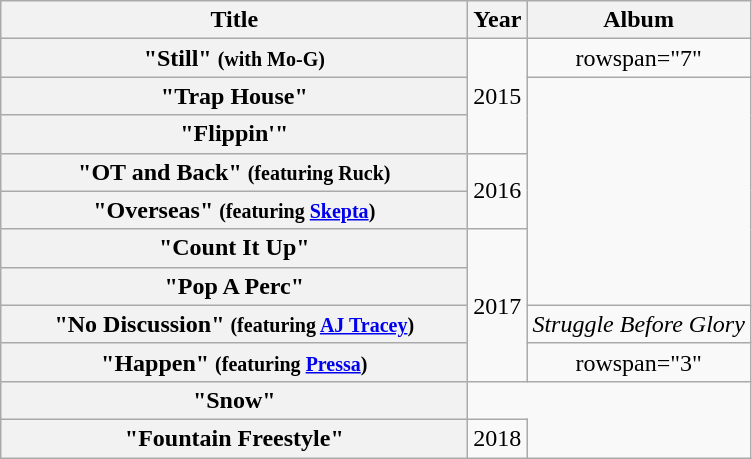<table class="wikitable plainrowheaders" style="text-align:center;">
<tr>
<th scope="col" style="width:19em;">Title</th>
<th scope="col">Year</th>
<th scope="col">Album</th>
</tr>
<tr>
<th scope="row">"Still" <small>(with Mo-G)</small></th>
<td rowspan="3">2015</td>
<td>rowspan="7" </td>
</tr>
<tr>
<th scope="row">"Trap House"</th>
</tr>
<tr>
<th scope="row">"Flippin'"</th>
</tr>
<tr>
<th scope="row">"OT and Back" <small>(featuring Ruck)</small></th>
<td rowspan="2">2016</td>
</tr>
<tr>
<th scope="row">"Overseas" <small>(featuring <a href='#'>Skepta</a>)</small></th>
</tr>
<tr>
<th scope="row">"Count It Up"</th>
<td rowspan="4">2017</td>
</tr>
<tr>
<th scope="row">"Pop A Perc"</th>
</tr>
<tr>
<th scope="row">"No Discussion" <small>(featuring <a href='#'>AJ Tracey</a>)</small></th>
<td><em>Struggle Before Glory</em></td>
</tr>
<tr>
<th scope="row">"Happen" <small>(featuring <a href='#'>Pressa</a>)</small></th>
<td>rowspan="3" </td>
</tr>
<tr>
<th scope="row">"Snow"</th>
</tr>
<tr>
<th scope="row">"Fountain Freestyle"</th>
<td>2018</td>
</tr>
</table>
